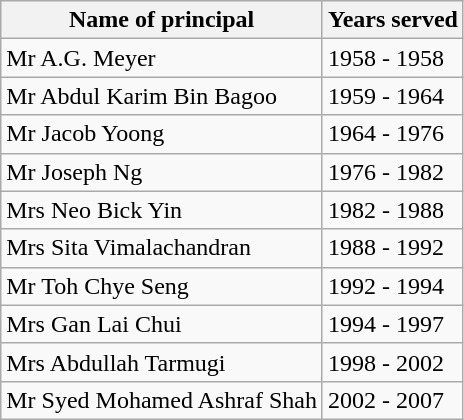<table class="wikitable">
<tr>
<th>Name of principal</th>
<th>Years served</th>
</tr>
<tr>
<td>Mr A.G. Meyer</td>
<td>1958 - 1958</td>
</tr>
<tr>
<td>Mr Abdul Karim Bin Bagoo</td>
<td>1959 - 1964</td>
</tr>
<tr>
<td>Mr Jacob Yoong</td>
<td>1964 - 1976</td>
</tr>
<tr>
<td>Mr Joseph Ng</td>
<td>1976 - 1982</td>
</tr>
<tr>
<td>Mrs Neo Bick Yin</td>
<td>1982 - 1988</td>
</tr>
<tr>
<td>Mrs Sita Vimalachandran</td>
<td>1988 - 1992</td>
</tr>
<tr>
<td>Mr Toh Chye Seng</td>
<td>1992 - 1994</td>
</tr>
<tr>
<td>Mrs Gan Lai Chui</td>
<td>1994 - 1997</td>
</tr>
<tr>
<td>Mrs Abdullah Tarmugi</td>
<td>1998 - 2002</td>
</tr>
<tr>
<td>Mr Syed Mohamed Ashraf Shah</td>
<td>2002 - 2007</td>
</tr>
</table>
